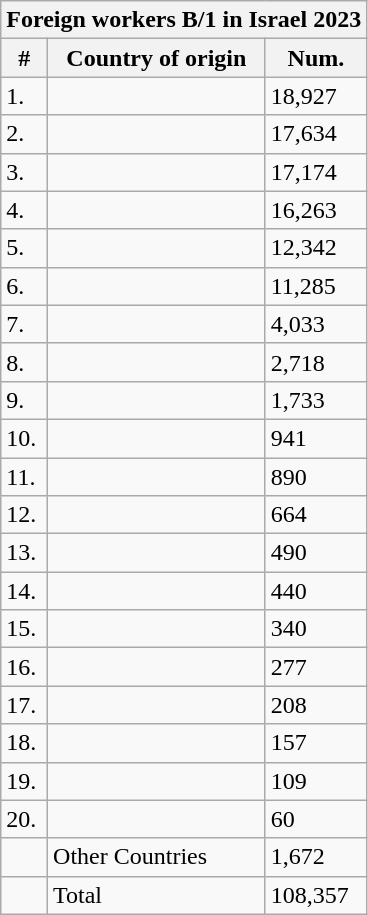<table class="wikitable mw-collapsible mw-collapsed">
<tr>
<th colspan="3">Foreign workers B/1 in Israel 2023</th>
</tr>
<tr>
<th>#</th>
<th>Country of origin</th>
<th>Num.</th>
</tr>
<tr>
<td>1.</td>
<td></td>
<td>18,927</td>
</tr>
<tr>
<td>2.</td>
<td></td>
<td>17,634</td>
</tr>
<tr>
<td>3.</td>
<td></td>
<td>17,174</td>
</tr>
<tr>
<td>4.</td>
<td></td>
<td>16,263</td>
</tr>
<tr>
<td>5.</td>
<td></td>
<td>12,342</td>
</tr>
<tr>
<td>6.</td>
<td></td>
<td>11,285</td>
</tr>
<tr>
<td>7.</td>
<td></td>
<td>4,033</td>
</tr>
<tr>
<td>8.</td>
<td></td>
<td>2,718</td>
</tr>
<tr>
<td>9.</td>
<td></td>
<td>1,733</td>
</tr>
<tr>
<td>10.</td>
<td></td>
<td>941</td>
</tr>
<tr>
<td>11.</td>
<td></td>
<td>890</td>
</tr>
<tr>
<td>12.</td>
<td></td>
<td>664</td>
</tr>
<tr>
<td>13.</td>
<td></td>
<td>490</td>
</tr>
<tr>
<td>14.</td>
<td></td>
<td>440</td>
</tr>
<tr>
<td>15.</td>
<td></td>
<td>340</td>
</tr>
<tr>
<td>16.</td>
<td></td>
<td>277</td>
</tr>
<tr>
<td>17.</td>
<td></td>
<td>208</td>
</tr>
<tr>
<td>18.</td>
<td></td>
<td>157</td>
</tr>
<tr>
<td>19.</td>
<td></td>
<td>109</td>
</tr>
<tr>
<td>20.</td>
<td></td>
<td>60</td>
</tr>
<tr>
<td></td>
<td>Other Countries</td>
<td>1,672</td>
</tr>
<tr>
<td></td>
<td>Total</td>
<td>108,357</td>
</tr>
</table>
